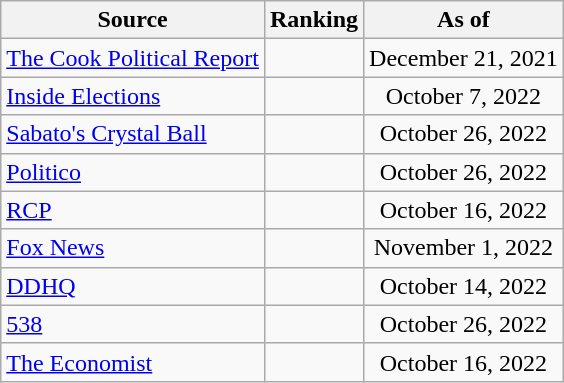<table class="wikitable" style="text-align:center">
<tr>
<th>Source</th>
<th>Ranking</th>
<th>As of</th>
</tr>
<tr>
<td align=left><a href='#'>The Cook Political Report</a></td>
<td></td>
<td>December 21, 2021</td>
</tr>
<tr>
<td align=left><a href='#'>Inside Elections</a></td>
<td></td>
<td>October 7, 2022</td>
</tr>
<tr>
<td align=left><a href='#'>Sabato's Crystal Ball</a></td>
<td></td>
<td>October 26, 2022</td>
</tr>
<tr>
<td align=left><a href='#'>Politico</a></td>
<td></td>
<td>October 26, 2022</td>
</tr>
<tr>
<td align="left"><a href='#'>RCP</a></td>
<td></td>
<td>October 16, 2022</td>
</tr>
<tr>
<td align=left><a href='#'>Fox News</a></td>
<td></td>
<td>November 1, 2022</td>
</tr>
<tr>
<td align="left"><a href='#'>DDHQ</a></td>
<td></td>
<td>October 14, 2022</td>
</tr>
<tr>
<td align="left"><a href='#'>538</a></td>
<td></td>
<td>October 26, 2022</td>
</tr>
<tr>
<td align="left"><a href='#'>The Economist</a></td>
<td></td>
<td>October 16, 2022</td>
</tr>
</table>
